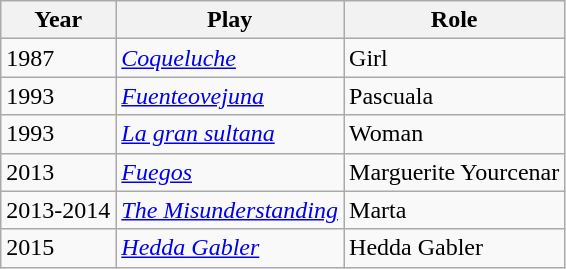<table class="wikitable">
<tr>
<th>Year</th>
<th>Play</th>
<th>Role</th>
</tr>
<tr>
<td>1987</td>
<td><em><a href='#'>Coqueluche</a></em></td>
<td>Girl</td>
</tr>
<tr>
<td>1993</td>
<td><em><a href='#'>Fuenteovejuna</a></em></td>
<td>Pascuala</td>
</tr>
<tr>
<td>1993</td>
<td><em><a href='#'>La gran sultana</a></em></td>
<td>Woman</td>
</tr>
<tr>
<td>2013</td>
<td><em><a href='#'>Fuegos</a></em></td>
<td>Marguerite Yourcenar</td>
</tr>
<tr>
<td>2013-2014</td>
<td><em><a href='#'>The Misunderstanding</a></em></td>
<td>Marta</td>
</tr>
<tr>
<td>2015</td>
<td><em><a href='#'>Hedda Gabler</a></em></td>
<td>Hedda Gabler</td>
</tr>
</table>
